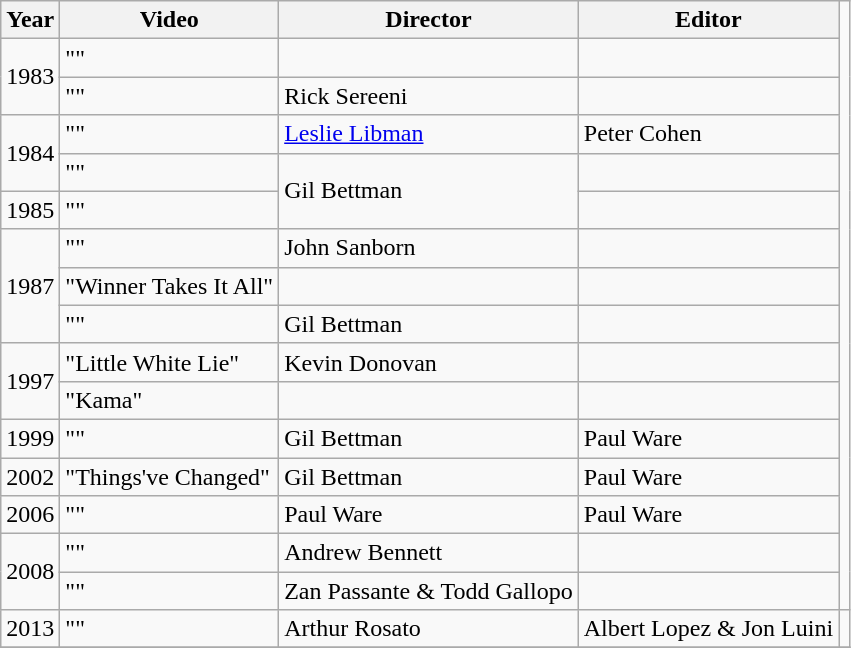<table class="wikitable">
<tr>
<th>Year</th>
<th>Video</th>
<th>Director</th>
<th>Editor</th>
</tr>
<tr>
<td rowspan="2">1983</td>
<td>""</td>
<td></td>
<td></td>
</tr>
<tr>
<td>""</td>
<td>Rick Sereeni</td>
<td></td>
</tr>
<tr>
<td rowspan="2">1984</td>
<td>""</td>
<td><a href='#'>Leslie Libman</a></td>
<td>Peter Cohen</td>
</tr>
<tr>
<td>""</td>
<td rowspan="2">Gil Bettman</td>
<td></td>
</tr>
<tr>
<td>1985</td>
<td>""</td>
<td></td>
</tr>
<tr>
<td rowspan="3">1987</td>
<td>""</td>
<td>John Sanborn</td>
<td></td>
</tr>
<tr>
<td>"Winner Takes It All"</td>
<td></td>
<td></td>
</tr>
<tr>
<td>""</td>
<td>Gil Bettman</td>
<td></td>
</tr>
<tr>
<td rowspan="2">1997</td>
<td>"Little White Lie"</td>
<td>Kevin Donovan</td>
<td></td>
</tr>
<tr>
<td>"Kama"</td>
<td></td>
<td></td>
</tr>
<tr>
<td rowspan="1">1999</td>
<td>""</td>
<td>Gil Bettman</td>
<td>Paul Ware</td>
</tr>
<tr>
<td rowspan="1">2002</td>
<td>"Things've Changed"</td>
<td>Gil Bettman</td>
<td>Paul Ware</td>
</tr>
<tr>
<td rowspan="1">2006</td>
<td>""</td>
<td>Paul Ware</td>
<td>Paul Ware</td>
</tr>
<tr>
<td rowspan="2">2008</td>
<td>""</td>
<td>Andrew Bennett</td>
<td></td>
</tr>
<tr>
<td>""</td>
<td>Zan Passante & Todd Gallopo</td>
<td></td>
</tr>
<tr>
<td>2013</td>
<td>""</td>
<td>Arthur Rosato</td>
<td>Albert Lopez & Jon Luini</td>
<td></td>
</tr>
<tr>
</tr>
</table>
